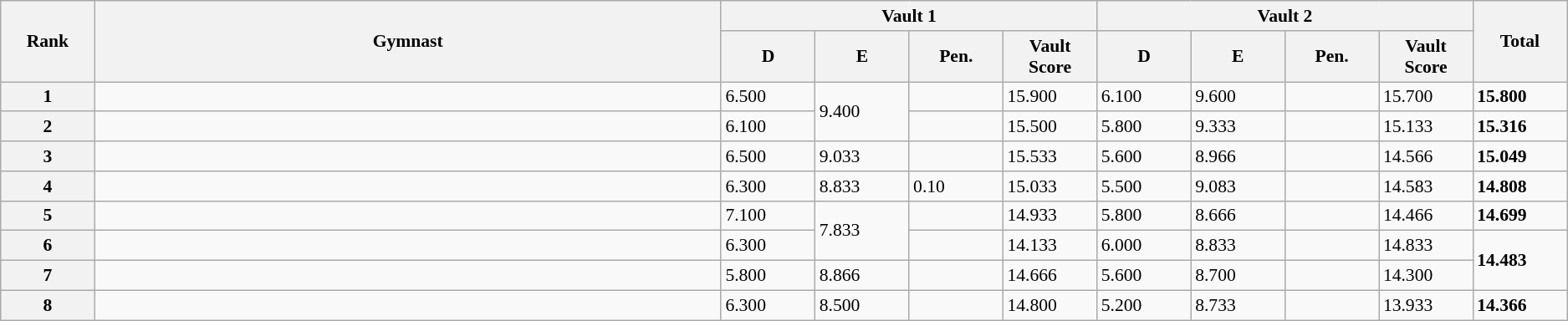<table class="wikitable sortable" style="text-align:left; font-size:90%;">
<tr>
<th width=6% rowspan=2>Rank</th>
<th width=40% rowspan=2>Gymnast</th>
<th width=24% colspan=4>Vault 1</th>
<th width=24% colspan=4>Vault 2</th>
<th width=6% rowspan=2>Total</th>
</tr>
<tr>
<th width=6%>D</th>
<th width=6%>E</th>
<th width=6%>Pen.</th>
<th width=6%>Vault Score</th>
<th width=6%>D</th>
<th width=6%>E</th>
<th width=6%>Pen.</th>
<th width=6%>Vault Score</th>
</tr>
<tr>
<th>1</th>
<td align="left"></td>
<td>6.500</td>
<td rowspan="2">9.400</td>
<td></td>
<td>15.900</td>
<td>6.100</td>
<td>9.600</td>
<td></td>
<td>15.700</td>
<td><strong>15.800</strong></td>
</tr>
<tr>
<th>2</th>
<td align="left"></td>
<td>6.100</td>
<td></td>
<td>15.500</td>
<td>5.800</td>
<td>9.333</td>
<td></td>
<td>15.133</td>
<td><strong>15.316</strong></td>
</tr>
<tr>
<th>3</th>
<td align="left"></td>
<td>6.500</td>
<td>9.033</td>
<td></td>
<td>15.533</td>
<td>5.600</td>
<td>8.966</td>
<td></td>
<td>14.566</td>
<td><strong>15.049</strong></td>
</tr>
<tr>
<th>4</th>
<td align="left"></td>
<td>6.300</td>
<td>8.833</td>
<td>0.10</td>
<td>15.033</td>
<td>5.500</td>
<td>9.083</td>
<td></td>
<td>14.583</td>
<td><strong>14.808</strong></td>
</tr>
<tr>
<th>5</th>
<td align="left"></td>
<td>7.100</td>
<td rowspan="2">7.833</td>
<td></td>
<td>14.933</td>
<td>5.800</td>
<td>8.666</td>
<td></td>
<td>14.466</td>
<td><strong>14.699</strong></td>
</tr>
<tr>
<th>6</th>
<td align="left"></td>
<td>6.300</td>
<td></td>
<td>14.133</td>
<td>6.000</td>
<td>8.833</td>
<td></td>
<td>14.833</td>
<td rowspan="2"><strong>14.483</strong></td>
</tr>
<tr>
<th>7</th>
<td align="left"></td>
<td>5.800</td>
<td>8.866</td>
<td></td>
<td>14.666</td>
<td>5.600</td>
<td>8.700</td>
<td></td>
<td>14.300</td>
</tr>
<tr>
<th>8</th>
<td align="left"></td>
<td>6.300</td>
<td>8.500</td>
<td></td>
<td>14.800</td>
<td>5.200</td>
<td>8.733</td>
<td></td>
<td>13.933</td>
<td><strong>14.366</strong></td>
</tr>
</table>
